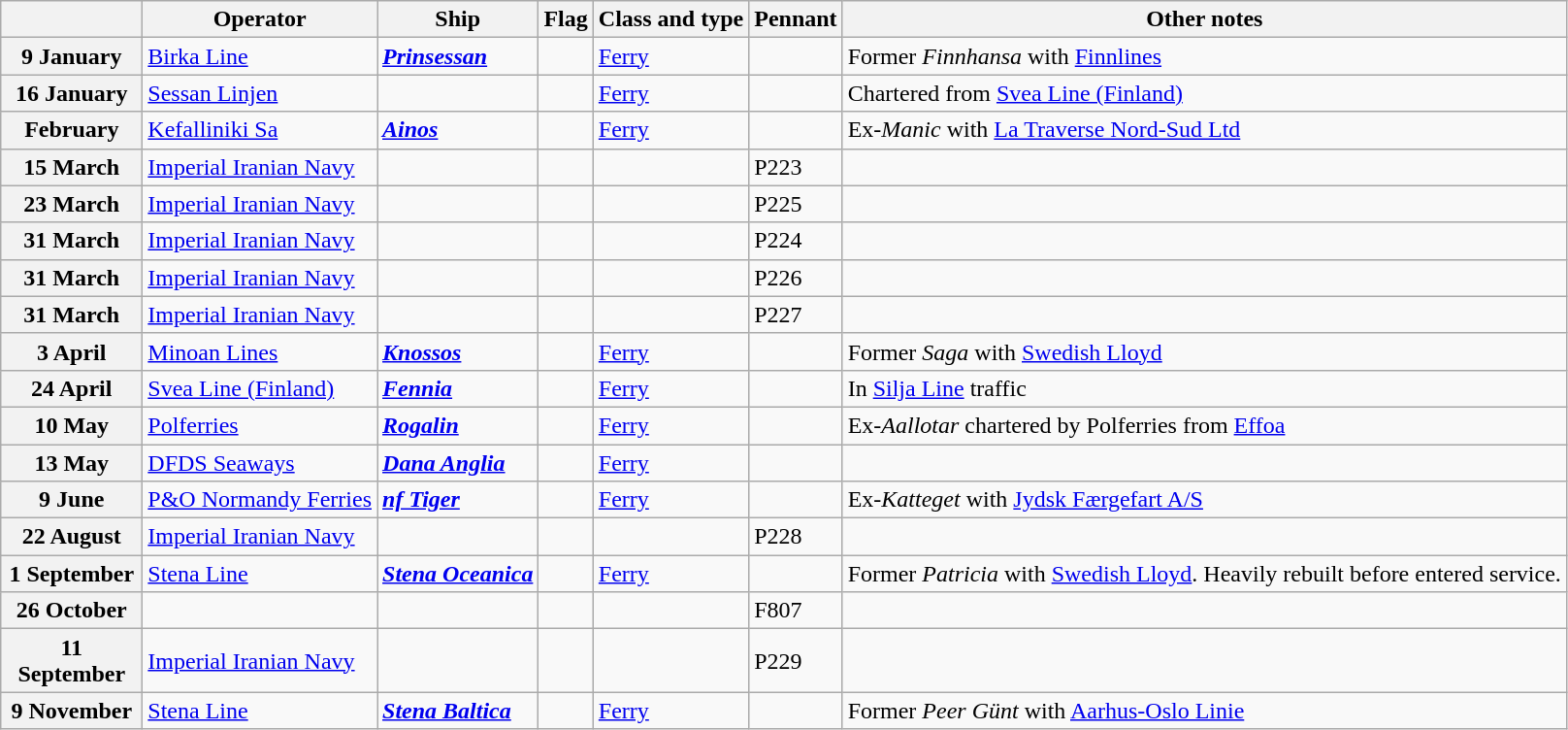<table Class="wikitable">
<tr>
<th width="90"></th>
<th>Operator</th>
<th>Ship</th>
<th>Flag</th>
<th>Class and type</th>
<th>Pennant</th>
<th>Other notes</th>
</tr>
<tr ---->
<th>9 January</th>
<td><a href='#'>Birka Line</a></td>
<td><strong><a href='#'><em>Prinsessan</em></a></strong></td>
<td></td>
<td><a href='#'>Ferry</a></td>
<td></td>
<td>Former <em>Finnhansa</em> with <a href='#'>Finnlines</a></td>
</tr>
<tr ---->
<th>16 January</th>
<td><a href='#'>Sessan Linjen</a></td>
<td><strong></strong></td>
<td></td>
<td><a href='#'>Ferry</a></td>
<td></td>
<td>Chartered from <a href='#'>Svea Line (Finland)</a></td>
</tr>
<tr ---->
<th>February</th>
<td><a href='#'>Kefalliniki Sa</a></td>
<td><strong><a href='#'><em>Ainos</em></a></strong></td>
<td></td>
<td><a href='#'>Ferry</a></td>
<td></td>
<td>Ex-<em>Manic</em> with <a href='#'>La Traverse Nord-Sud Ltd</a></td>
</tr>
<tr ---->
<th>15 March</th>
<td> <a href='#'>Imperial Iranian Navy</a></td>
<td><strong></strong></td>
<td></td>
<td></td>
<td>P223</td>
<td></td>
</tr>
<tr ---->
<th>23 March</th>
<td> <a href='#'>Imperial Iranian Navy</a></td>
<td><strong></strong></td>
<td></td>
<td></td>
<td>P225</td>
<td></td>
</tr>
<tr ---->
<th>31 March</th>
<td> <a href='#'>Imperial Iranian Navy</a></td>
<td><strong></strong></td>
<td></td>
<td></td>
<td>P224</td>
<td></td>
</tr>
<tr ---->
<th>31 March</th>
<td> <a href='#'>Imperial Iranian Navy</a></td>
<td><strong></strong></td>
<td></td>
<td></td>
<td>P226</td>
<td></td>
</tr>
<tr ---->
<th>31 March</th>
<td> <a href='#'>Imperial Iranian Navy</a></td>
<td><strong></strong></td>
<td></td>
<td></td>
<td>P227</td>
<td></td>
</tr>
<tr ---->
<th>3 April</th>
<td><a href='#'>Minoan Lines</a></td>
<td><strong><a href='#'><em>Knossos</em></a></strong></td>
<td></td>
<td><a href='#'>Ferry</a></td>
<td></td>
<td>Former <em>Saga</em> with <a href='#'>Swedish Lloyd</a></td>
</tr>
<tr ---->
<th>24 April</th>
<td><a href='#'>Svea Line (Finland)</a></td>
<td><strong><a href='#'><em>Fennia</em></a></strong></td>
<td></td>
<td><a href='#'>Ferry</a></td>
<td></td>
<td>In <a href='#'>Silja Line</a> traffic</td>
</tr>
<tr ---->
<th>10 May</th>
<td><a href='#'>Polferries</a></td>
<td><strong><a href='#'><em>Rogalin</em></a></strong></td>
<td></td>
<td><a href='#'>Ferry</a></td>
<td></td>
<td>Ex-<em>Aallotar</em> chartered by Polferries from <a href='#'>Effoa</a></td>
</tr>
<tr ---->
<th>13 May</th>
<td><a href='#'>DFDS Seaways</a></td>
<td><strong><a href='#'><em>Dana Anglia</em></a></strong></td>
<td></td>
<td><a href='#'>Ferry</a></td>
<td></td>
<td></td>
</tr>
<tr ---->
<th>9 June</th>
<td><a href='#'>P&O Normandy Ferries</a></td>
<td><strong><a href='#'><em>nf Tiger</em></a></strong></td>
<td></td>
<td><a href='#'>Ferry</a></td>
<td></td>
<td>Ex-<em>Katteget</em> with <a href='#'>Jydsk Færgefart A/S</a></td>
</tr>
<tr ---->
<th>22 August</th>
<td> <a href='#'>Imperial Iranian Navy</a></td>
<td><strong></strong></td>
<td></td>
<td></td>
<td>P228</td>
<td></td>
</tr>
<tr ---->
<th>1 September</th>
<td><a href='#'>Stena Line</a></td>
<td><strong><a href='#'><em>Stena Oceanica</em></a></strong></td>
<td></td>
<td><a href='#'>Ferry</a></td>
<td></td>
<td>Former <em>Patricia</em> with <a href='#'>Swedish Lloyd</a>. Heavily rebuilt before entered service.</td>
</tr>
<tr ---->
<th>26 October</th>
<td></td>
<td><strong></strong></td>
<td></td>
<td></td>
<td>F807</td>
<td></td>
</tr>
<tr ---->
<th>11 September</th>
<td> <a href='#'>Imperial Iranian Navy</a></td>
<td><strong></strong></td>
<td></td>
<td></td>
<td>P229</td>
<td></td>
</tr>
<tr ---->
<th>9 November</th>
<td><a href='#'>Stena Line</a></td>
<td><strong><a href='#'><em>Stena Baltica</em></a></strong></td>
<td></td>
<td><a href='#'>Ferry</a></td>
<td></td>
<td>Former <em>Peer Günt</em> with <a href='#'>Aarhus-Oslo Linie</a></td>
</tr>
</table>
